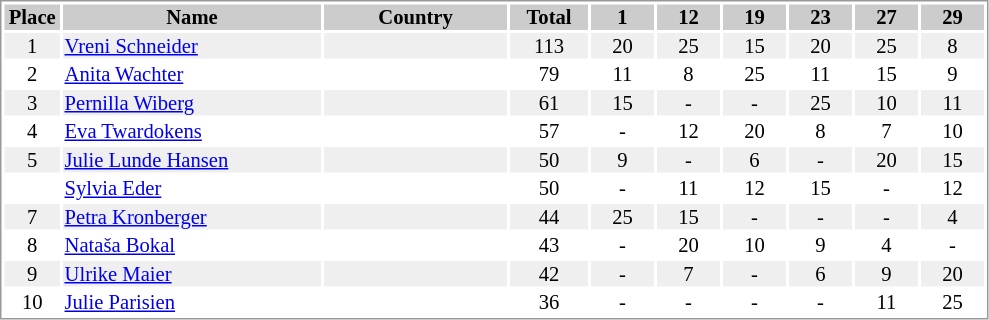<table border="0" style="border: 1px solid #999; background-color:#FFFFFF; text-align:center; font-size:86%; line-height:15px;">
<tr align="center" bgcolor="#CCCCCC">
<th width=35>Place</th>
<th width=170>Name</th>
<th width=120>Country</th>
<th width=50>Total</th>
<th width=40>1</th>
<th width=40>12</th>
<th width=40>19</th>
<th width=40>23</th>
<th width=40>27</th>
<th width=40>29</th>
</tr>
<tr bgcolor="#EFEFEF">
<td>1</td>
<td align="left"><a href='#'>Vreni Schneider</a></td>
<td align="left"></td>
<td>113</td>
<td>20</td>
<td>25</td>
<td>15</td>
<td>20</td>
<td>25</td>
<td>8</td>
</tr>
<tr>
<td>2</td>
<td align="left"><a href='#'>Anita Wachter</a></td>
<td align="left"></td>
<td>79</td>
<td>11</td>
<td>8</td>
<td>25</td>
<td>11</td>
<td>15</td>
<td>9</td>
</tr>
<tr bgcolor="#EFEFEF">
<td>3</td>
<td align="left"><a href='#'>Pernilla Wiberg</a></td>
<td align="left"></td>
<td>61</td>
<td>15</td>
<td>-</td>
<td>-</td>
<td>25</td>
<td>10</td>
<td>11</td>
</tr>
<tr>
<td>4</td>
<td align="left"><a href='#'>Eva Twardokens</a></td>
<td align="left"></td>
<td>57</td>
<td>-</td>
<td>12</td>
<td>20</td>
<td>8</td>
<td>7</td>
<td>10</td>
</tr>
<tr bgcolor="#EFEFEF">
<td>5</td>
<td align="left"><a href='#'>Julie Lunde Hansen</a></td>
<td align="left"></td>
<td>50</td>
<td>9</td>
<td>-</td>
<td>6</td>
<td>-</td>
<td>20</td>
<td>15</td>
</tr>
<tr>
<td></td>
<td align="left"><a href='#'>Sylvia Eder</a></td>
<td align="left"></td>
<td>50</td>
<td>-</td>
<td>11</td>
<td>12</td>
<td>15</td>
<td>-</td>
<td>12</td>
</tr>
<tr bgcolor="#EFEFEF">
<td>7</td>
<td align="left"><a href='#'>Petra Kronberger</a></td>
<td align="left"></td>
<td>44</td>
<td>25</td>
<td>15</td>
<td>-</td>
<td>-</td>
<td>-</td>
<td>4</td>
</tr>
<tr>
<td>8</td>
<td align="left"><a href='#'>Nataša Bokal</a></td>
<td align="left"></td>
<td>43</td>
<td>-</td>
<td>20</td>
<td>10</td>
<td>9</td>
<td>4</td>
<td>-</td>
</tr>
<tr bgcolor="#EFEFEF">
<td>9</td>
<td align="left"><a href='#'>Ulrike Maier</a></td>
<td align="left"></td>
<td>42</td>
<td>-</td>
<td>7</td>
<td>-</td>
<td>6</td>
<td>9</td>
<td>20</td>
</tr>
<tr>
<td>10</td>
<td align="left"><a href='#'>Julie Parisien</a></td>
<td align="left"></td>
<td>36</td>
<td>-</td>
<td>-</td>
<td>-</td>
<td>-</td>
<td>11</td>
<td>25</td>
</tr>
</table>
